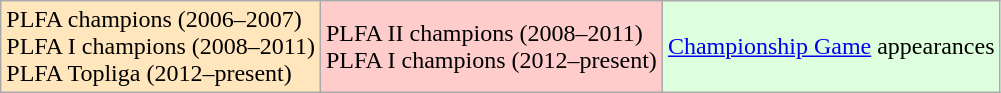<table class="wikitable">
<tr>
<td bgcolor="#FFE6BD">PLFA champions (2006–2007)<br> PLFA I champions (2008–2011) <br> PLFA Topliga (2012–present)</td>
<td bgcolor="#FFCCCC">PLFA II champions (2008–2011)<br> PLFA I champions (2012–present)</td>
<td bgcolor="#ddffdd"><a href='#'>Championship Game</a> appearances</td>
</tr>
</table>
